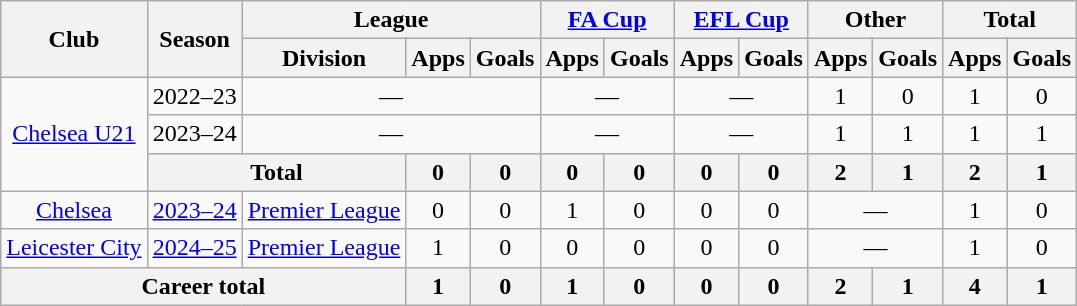<table class="wikitable" style="text-align: center;">
<tr>
<th rowspan=2>Club</th>
<th rowspan=2>Season</th>
<th colspan=3>League</th>
<th colspan=2><a href='#'>FA Cup</a></th>
<th colspan=2><a href='#'>EFL Cup</a></th>
<th colspan=2>Other</th>
<th colspan=2>Total</th>
</tr>
<tr>
<th>Division</th>
<th>Apps</th>
<th>Goals</th>
<th>Apps</th>
<th>Goals</th>
<th>Apps</th>
<th>Goals</th>
<th>Apps</th>
<th>Goals</th>
<th>Apps</th>
<th>Goals</th>
</tr>
<tr>
<td rowspan=3><a href='#'>Chelsea U21</a></td>
<td>2022–23</td>
<td colspan=3>—</td>
<td colspan=2>—</td>
<td colspan=2>—</td>
<td>1</td>
<td>0</td>
<td>1</td>
<td>0</td>
</tr>
<tr>
<td>2023–24</td>
<td colspan=3>—</td>
<td colspan=2>—</td>
<td colspan=2>—</td>
<td>1</td>
<td>1</td>
<td>1</td>
<td>1</td>
</tr>
<tr>
<th colspan=2>Total</th>
<th>0</th>
<th>0</th>
<th>0</th>
<th>0</th>
<th>0</th>
<th>0</th>
<th>2</th>
<th>1</th>
<th>2</th>
<th>1</th>
</tr>
<tr>
<td><a href='#'>Chelsea</a></td>
<td><a href='#'>2023–24</a></td>
<td><a href='#'>Premier League</a></td>
<td>0</td>
<td>0</td>
<td>1</td>
<td>0</td>
<td>0</td>
<td>0</td>
<td colspan=2>—</td>
<td>1</td>
<td>0</td>
</tr>
<tr>
<td><a href='#'>Leicester City</a></td>
<td><a href='#'>2024–25</a></td>
<td><a href='#'>Premier League</a></td>
<td>1</td>
<td>0</td>
<td>0</td>
<td>0</td>
<td>0</td>
<td>0</td>
<td colspan=2>—</td>
<td>1</td>
<td>0</td>
</tr>
<tr>
<th colspan=3>Career total</th>
<th>1</th>
<th>0</th>
<th>1</th>
<th>0</th>
<th>0</th>
<th>0</th>
<th>2</th>
<th>1</th>
<th>4</th>
<th>1</th>
</tr>
</table>
